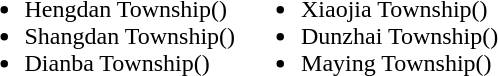<table>
<tr>
<td valign="top"><br><ul><li>Hengdan Township()</li><li>Shangdan Township()</li><li>Dianba Township()</li></ul></td>
<td valign="top"><br><ul><li>Xiaojia Township()</li><li>Dunzhai Township()</li><li>Maying Township()</li></ul></td>
</tr>
</table>
